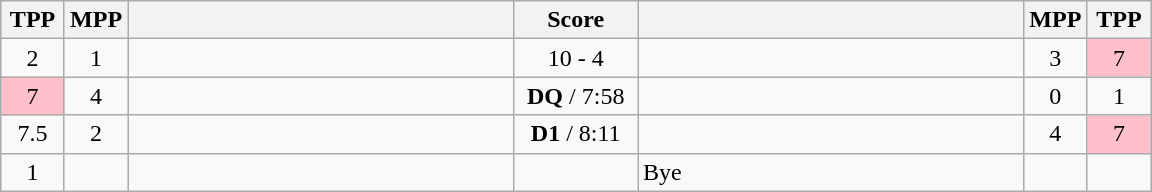<table class="wikitable" style="text-align: center;" |>
<tr>
<th width="35">TPP</th>
<th width="35">MPP</th>
<th width="250"></th>
<th width="75">Score</th>
<th width="250"></th>
<th width="35">MPP</th>
<th width="35">TPP</th>
</tr>
<tr>
<td>2</td>
<td>1</td>
<td style="text-align:left;"><strong></strong></td>
<td>10 - 4</td>
<td style="text-align:left;"></td>
<td>3</td>
<td bgcolor=pink>7</td>
</tr>
<tr>
<td bgcolor=pink>7</td>
<td>4</td>
<td style="text-align:left;"></td>
<td><strong>DQ</strong> / 7:58</td>
<td style="text-align:left;"><strong></strong></td>
<td>0</td>
<td>1</td>
</tr>
<tr>
<td>7.5</td>
<td>2</td>
<td style="text-align:left;"><strong></strong></td>
<td><strong>D1</strong> / 8:11</td>
<td style="text-align:left;"></td>
<td>4</td>
<td bgcolor=pink>7</td>
</tr>
<tr>
<td>1</td>
<td></td>
<td style="text-align:left;"><strong></strong></td>
<td></td>
<td style="text-align:left;">Bye</td>
<td></td>
<td></td>
</tr>
</table>
